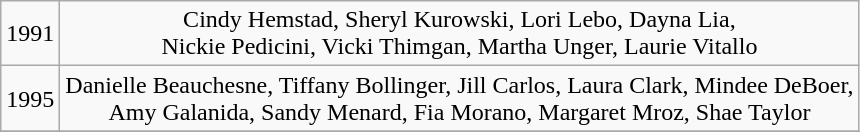<table class="wikitable">
<tr>
<td>1991</td>
<td style="text-align: center;">Cindy Hemstad, Sheryl Kurowski, Lori Lebo, Dayna Lia,<br>Nickie Pedicini, Vicki Thimgan, Martha Unger, Laurie Vitallo</td>
</tr>
<tr>
<td>1995</td>
<td style="text-align: center;">Danielle Beauchesne, Tiffany Bollinger, Jill Carlos, Laura Clark, Mindee DeBoer,<br>Amy Galanida, Sandy Menard, Fia Morano, Margaret Mroz, Shae Taylor</td>
</tr>
<tr>
</tr>
</table>
